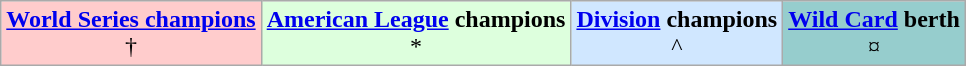<table class="wikitable">
<tr>
<td align="center" bgcolor="#ffcccc"><strong><a href='#'>World Series champions</a></strong><br>†</td>
<td align="center" bgcolor="#ddffdd"><strong><a href='#'>American League</a> champions</strong><br>*</td>
<td align="center" bgcolor="#D0E7FF"><strong><a href='#'>Division</a> champions</strong><br>^</td>
<td align="center" bgcolor="#96CDCD"><strong><a href='#'>Wild Card</a> berth</strong><br>¤</td>
</tr>
</table>
